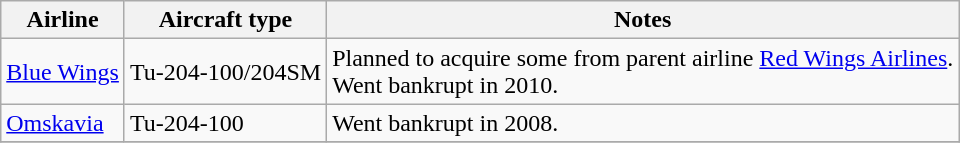<table class="wikitable sortable">
<tr>
<th>Airline</th>
<th>Aircraft type</th>
<th>Notes</th>
</tr>
<tr>
<td> <a href='#'>Blue Wings</a></td>
<td>Tu-204-100/204SM</td>
<td>Planned to acquire some from parent airline <a href='#'>Red Wings Airlines</a>. <br> Went bankrupt in 2010.</td>
</tr>
<tr>
<td> <a href='#'>Omskavia</a></td>
<td>Tu-204-100</td>
<td>Went bankrupt in 2008.</td>
</tr>
<tr>
</tr>
</table>
